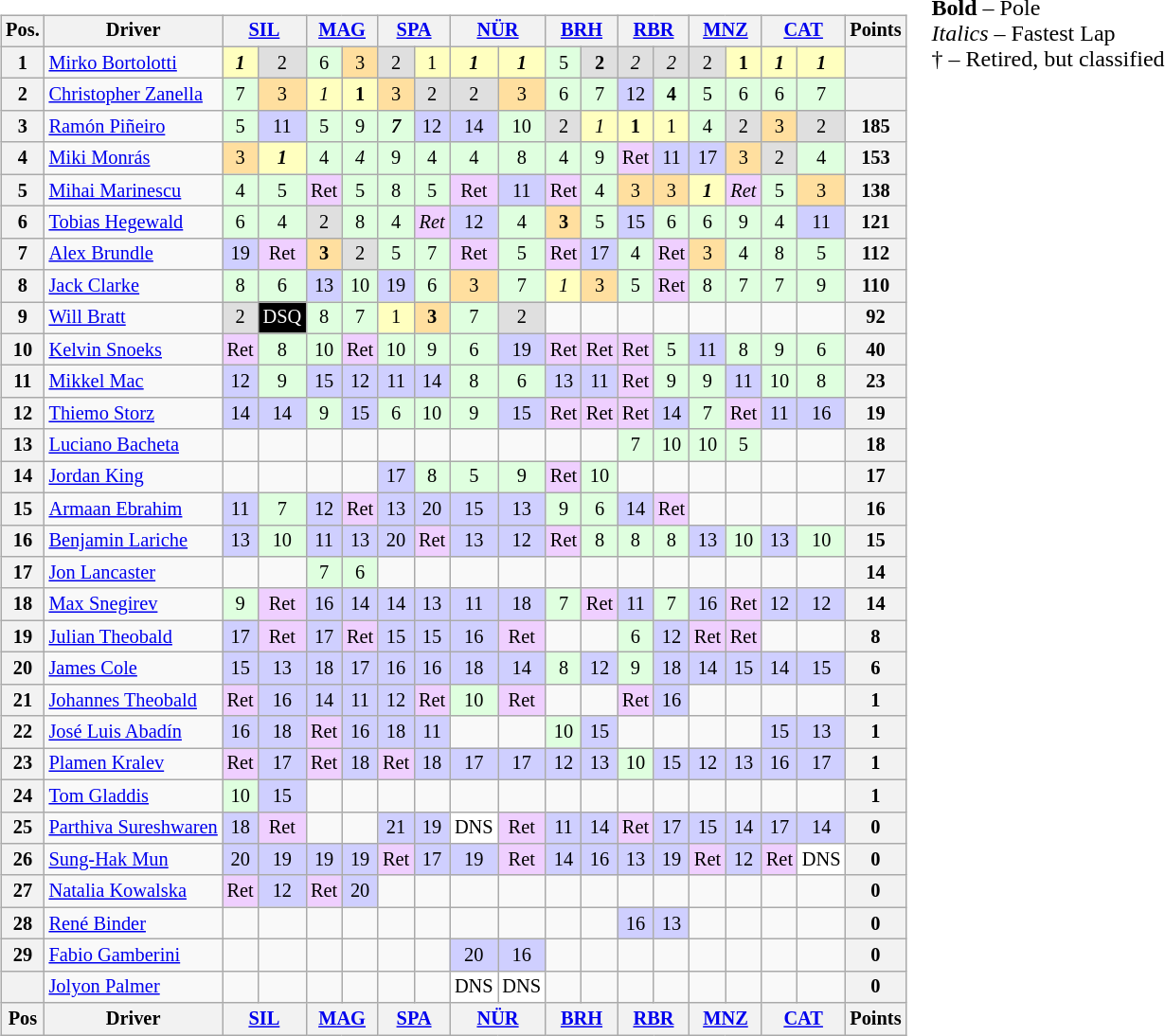<table>
<tr>
<td><br><table class="wikitable" style="font-size:85%; text-align:center">
<tr style="background:#f9f9f9" valign="top">
<th valign="middle">Pos.</th>
<th valign="middle">Driver</th>
<th colspan=2><a href='#'>SIL</a><br></th>
<th colspan=2><a href='#'>MAG</a><br></th>
<th colspan=2><a href='#'>SPA</a><br></th>
<th colspan=2><a href='#'>NÜR</a><br></th>
<th colspan=2><a href='#'>BRH</a><br></th>
<th colspan=2><a href='#'>RBR</a><br></th>
<th colspan=2><a href='#'>MNZ</a><br></th>
<th colspan=2><a href='#'>CAT</a><br></th>
<th valign="middle">Points</th>
</tr>
<tr>
<th>1</th>
<td align=left> <a href='#'>Mirko Bortolotti</a></td>
<td style="background:#FFFFBF;"><strong><em>1</em></strong></td>
<td style="background:#DFDFDF;">2</td>
<td style="background:#DFFFDF;">6</td>
<td style="background:#FFDF9F;">3</td>
<td style="background:#DFDFDF;">2</td>
<td style="background:#FFFFBF;">1</td>
<td style="background:#FFFFBF;"><strong><em>1</em></strong></td>
<td style="background:#FFFFBF;"><strong><em>1</em></strong></td>
<td style="background:#DFFFDF;">5</td>
<td style="background:#DFDFDF;"><strong>2</strong></td>
<td style="background:#DFDFDF;"><em>2</em></td>
<td style="background:#DFDFDF;"><em>2</em></td>
<td style="background:#DFDFDF;">2</td>
<td style="background:#FFFFBF;"><strong>1</strong></td>
<td style="background:#FFFFBF;"><strong><em>1</em></strong></td>
<td style="background:#FFFFBF;"><strong><em>1</em></strong></td>
<th align="right"><strong></strong></th>
</tr>
<tr>
<th>2</th>
<td align=left> <a href='#'>Christopher Zanella</a></td>
<td style="background:#DFFFDF;">7</td>
<td style="background:#FFDF9F;">3</td>
<td style="background:#FFFFBF;"><em>1</em></td>
<td style="background:#FFFFBF;"><strong>1</strong></td>
<td style="background:#FFDF9F;">3</td>
<td style="background:#DFDFDF;">2</td>
<td style="background:#DFDFDF;">2</td>
<td style="background:#FFDF9F;">3</td>
<td style="background:#DFFFDF;">6</td>
<td style="background:#DFFFDF;">7</td>
<td style="background:#CFCFFF;">12</td>
<td style="background:#DFFFDF;"><strong>4</strong></td>
<td style="background:#DFFFDF;">5</td>
<td style="background:#DFFFDF;">6</td>
<td style="background:#DFFFDF;">6</td>
<td style="background:#DFFFDF;">7</td>
<th align="right"><strong></strong></th>
</tr>
<tr>
<th>3</th>
<td align=left> <a href='#'>Ramón Piñeiro</a></td>
<td style="background:#DFFFDF;">5</td>
<td style="background:#cfcfff;">11</td>
<td style="background:#DFFFDF;">5</td>
<td style="background:#DFFFDF;">9</td>
<td style="background:#DFFFDF;"><strong><em>7</em></strong></td>
<td style="background:#cfcfff;">12</td>
<td style="background:#cfcfff;">14</td>
<td style="background:#DFFFDF;">10</td>
<td style="background:#DFDFDF;">2</td>
<td style="background:#FFFFBF;"><em>1</em></td>
<td style="background:#FFFFBF;"><strong>1</strong></td>
<td style="background:#FFFFBF;">1</td>
<td style="background:#DFFFDF;">4</td>
<td style="background:#DFDFDF;">2</td>
<td style="background:#FFDF9F;">3</td>
<td style="background:#DFDFDF;">2</td>
<th align="right"><strong>185</strong></th>
</tr>
<tr>
<th>4</th>
<td align=left> <a href='#'>Miki Monrás</a></td>
<td style="background:#FFDF9F;">3</td>
<td style="background:#FFFFBF;"><strong><em>1</em></strong></td>
<td style="background:#DFFFDF;">4</td>
<td style="background:#DFFFDF;"><em>4</em></td>
<td style="background:#DFFFDF;">9</td>
<td style="background:#DFFFDF;">4</td>
<td style="background:#DFFFDF;">4</td>
<td style="background:#DFFFDF;">8</td>
<td style="background:#DFFFDF;">4</td>
<td style="background:#DFFFDF;">9</td>
<td style="background:#efcfff;">Ret</td>
<td style="background:#CFCFFF;">11</td>
<td style="background:#CFCFFF;">17</td>
<td style="background:#FFDF9F;">3</td>
<td style="background:#DFDFDF;">2</td>
<td style="background:#DFFFDF;">4</td>
<th align="right"><strong>153</strong></th>
</tr>
<tr>
<th>5</th>
<td align=left> <a href='#'>Mihai Marinescu</a></td>
<td style="background:#DFFFDF;">4</td>
<td style="background:#DFFFDF;">5</td>
<td style="background:#EFCFFF;">Ret</td>
<td style="background:#DFFFDF;">5</td>
<td style="background:#DFFFDF;">8</td>
<td style="background:#DFFFDF;">5</td>
<td style="background:#efcfff;">Ret</td>
<td style="background:#cfcfff;">11</td>
<td style="background:#efcfff;">Ret</td>
<td style="background:#DFFFDF;">4</td>
<td style="background:#FFDF9F;">3</td>
<td style="background:#FFDF9F;">3</td>
<td style="background:#FFFFBF;"><strong><em>1</em></strong></td>
<td style="background:#efcfff;"><em>Ret</em></td>
<td style="background:#DFFFDF;">5</td>
<td style="background:#FFDF9F;">3</td>
<th align="right"><strong>138</strong></th>
</tr>
<tr>
<th>6</th>
<td align=left> <a href='#'>Tobias Hegewald</a></td>
<td style="background:#DFFFDF;">6</td>
<td style="background:#DFFFDF;">4</td>
<td style="background:#DFDFDF;">2</td>
<td style="background:#DFFFDF;">8</td>
<td style="background:#DFFFDF;">4</td>
<td style="background:#efcfff;"><em>Ret</em></td>
<td style="background:#CFCFFF;">12</td>
<td style="background:#DFFFDF;">4</td>
<td style="background:#FFDF9F;"><strong>3</strong></td>
<td style="background:#DFFFDF;">5</td>
<td style="background:#CFCFFF;">15</td>
<td style="background:#DFFFDF;">6</td>
<td style="background:#DFFFDF;">6</td>
<td style="background:#DFFFDF;">9</td>
<td style="background:#DFFFDF;">4</td>
<td style="background:#CFCFFF;">11</td>
<th align="right"><strong>121</strong></th>
</tr>
<tr>
<th>7</th>
<td align=left> <a href='#'>Alex Brundle</a></td>
<td style="background:#CFCFFF;">19</td>
<td style="background:#efcfff;">Ret</td>
<td style="background:#FFDF9F;"><strong>3</strong></td>
<td style="background:#DFDFDF;">2</td>
<td style="background:#DFFFDF;">5</td>
<td style="background:#DFFFDF;">7</td>
<td style="background:#efcfff;">Ret</td>
<td style="background:#DFFFDF;">5</td>
<td style="background:#efcfff;">Ret</td>
<td style="background:#CFCFFF;">17</td>
<td style="background:#DFFFDF;">4</td>
<td style="background:#efcfff;">Ret</td>
<td style="background:#FFDF9F;">3</td>
<td style="background:#DFFFDF;">4</td>
<td style="background:#DFFFDF;">8</td>
<td style="background:#DFFFDF;">5</td>
<th align="right"><strong>112</strong></th>
</tr>
<tr>
<th>8</th>
<td align=left> <a href='#'>Jack Clarke</a></td>
<td style="background:#DFFFDF;">8</td>
<td style="background:#DFFFDF;">6</td>
<td style="background:#cfcfff;">13</td>
<td style="background:#DFFFDF;">10</td>
<td style="background:#cfcfff;">19</td>
<td style="background:#DFFFDF;">6</td>
<td style="background:#FFDF9F;">3</td>
<td style="background:#DFFFDF;">7</td>
<td style="background:#FFFFBF;"><em>1</em></td>
<td style="background:#FFDF9F;">3</td>
<td style="background:#DFFFDF;">5</td>
<td style="background:#efcfff;">Ret</td>
<td style="background:#DFFFDF;">8</td>
<td style="background:#DFFFDF;">7</td>
<td style="background:#DFFFDF;">7</td>
<td style="background:#DFFFDF;">9</td>
<th align="right"><strong>110</strong></th>
</tr>
<tr>
<th>9</th>
<td align=left> <a href='#'>Will Bratt</a></td>
<td style="background:#DFDFDF;">2</td>
<td style="background:#000000; color:white">DSQ</td>
<td style="background:#DFFFDF;">8</td>
<td style="background:#DFFFDF;">7</td>
<td style="background:#FFFFBF;">1</td>
<td style="background:#FFDF9F;"><strong>3</strong></td>
<td style="background:#DFFFDF;">7</td>
<td style="background:#DFDFDF;">2</td>
<td></td>
<td></td>
<td></td>
<td></td>
<td></td>
<td></td>
<td></td>
<td></td>
<th align="right"><strong>92</strong></th>
</tr>
<tr>
<th>10</th>
<td align=left> <a href='#'>Kelvin Snoeks</a></td>
<td style="background:#EFCFFF;">Ret</td>
<td style="background:#DFFFDF;">8</td>
<td style="background:#DFFFDF;">10</td>
<td style="background:#EFCFFF;">Ret</td>
<td style="background:#DFFFDF;">10</td>
<td style="background:#DFFFDF;">9</td>
<td style="background:#DFFFDF;">6</td>
<td style="background:#CFCFFF;">19</td>
<td style="background:#EFCFFF;">Ret</td>
<td style="background:#EFCFFF;">Ret</td>
<td style="background:#EFCFFF;">Ret</td>
<td style="background:#DFFFDF;">5</td>
<td style="background:#CFCFFF;">11</td>
<td style="background:#DFFFDF;">8</td>
<td style="background:#DFFFDF;">9</td>
<td style="background:#DFFFDF;">6</td>
<th align="right"><strong>40</strong></th>
</tr>
<tr>
<th>11</th>
<td align=left> <a href='#'>Mikkel Mac</a></td>
<td style="background:#CFCFFF;">12</td>
<td style="background:#DFFFDF;">9</td>
<td style="background:#CFCFFF;">15</td>
<td style="background:#cfcfff;">12</td>
<td style="background:#cfcfff;">11</td>
<td style="background:#cfcfff;">14</td>
<td style="background:#DFFFDF;">8</td>
<td style="background:#DFFFDF;">6</td>
<td style="background:#CFCFFF;">13</td>
<td style="background:#cfcfff;">11</td>
<td style="background:#EFCFFF;">Ret</td>
<td style="background:#DFFFDF;">9</td>
<td style="background:#DFFFDF;">9</td>
<td style="background:#cfcfff;">11</td>
<td style="background:#DFFFDF;">10</td>
<td style="background:#DFFFDF;">8</td>
<th align="right"><strong>23</strong></th>
</tr>
<tr>
<th>12</th>
<td align=left> <a href='#'>Thiemo Storz</a></td>
<td style="background:#CFCFFF;">14</td>
<td style="background:#cfcfff;">14</td>
<td style="background:#DFFFDF;">9</td>
<td style="background:#cfcfff;">15</td>
<td style="background:#DFFFDF;">6</td>
<td style="background:#DFFFDF;">10</td>
<td style="background:#DFFFDF;">9</td>
<td style="background:#cfcfff;">15</td>
<td style="background:#EFCFFF;">Ret</td>
<td style="background:#EFCFFF;">Ret</td>
<td style="background:#EFCFFF;">Ret</td>
<td style="background:#cfcfff;">14</td>
<td style="background:#DFFFDF;">7</td>
<td style="background:#EFCFFF;">Ret</td>
<td style="background:#cfcfff;">11</td>
<td style="background:#cfcfff;">16</td>
<th align="right"><strong>19</strong></th>
</tr>
<tr>
<th>13</th>
<td align=left> <a href='#'>Luciano Bacheta</a></td>
<td></td>
<td></td>
<td></td>
<td></td>
<td></td>
<td></td>
<td></td>
<td></td>
<td></td>
<td></td>
<td style="background:#DFFFDF;">7</td>
<td style="background:#DFFFDF;">10</td>
<td style="background:#DFFFDF;">10</td>
<td style="background:#DFFFDF;">5</td>
<td></td>
<td></td>
<th align="right"><strong>18</strong></th>
</tr>
<tr>
<th>14</th>
<td align=left> <a href='#'>Jordan King</a></td>
<td></td>
<td></td>
<td></td>
<td></td>
<td style="background:#CFCFFF;">17</td>
<td style="background:#DFFFDF;">8</td>
<td style="background:#DFFFDF;">5</td>
<td style="background:#DFFFDF;">9</td>
<td style="background:#efcfff;">Ret</td>
<td style="background:#DFFFDF;">10</td>
<td></td>
<td></td>
<td></td>
<td></td>
<td></td>
<td></td>
<th align="right"><strong>17</strong></th>
</tr>
<tr>
<th>15</th>
<td align=left> <a href='#'>Armaan Ebrahim</a></td>
<td style="background:#CFCFFF;">11</td>
<td style="background:#DFFFDF;">7</td>
<td style="background:#cfcfff;">12</td>
<td style="background:#EFCFFF;">Ret</td>
<td style="background:#cfcfff;">13</td>
<td style="background:#cfcfff;">20</td>
<td style="background:#cfcfff;">15</td>
<td style="background:#cfcfff;">13</td>
<td style="background:#DFFFDF;">9</td>
<td style="background:#DFFFDF;">6</td>
<td style="background:#cfcfff;">14</td>
<td style="background:#efcfff;">Ret</td>
<td></td>
<td></td>
<td></td>
<td></td>
<th align="right"><strong>16</strong></th>
</tr>
<tr>
<th>16</th>
<td align=left> <a href='#'>Benjamin Lariche</a></td>
<td style="background:#CFCFFF;">13</td>
<td style="background:#DFFFDF;">10</td>
<td style="background:#cfcfff;">11</td>
<td style="background:#cfcfff;">13</td>
<td style="background:#cfcfff;">20</td>
<td style="background:#efcfff;">Ret</td>
<td style="background:#cfcfff;">13</td>
<td style="background:#cfcfff;">12</td>
<td style="background:#efcfff;">Ret</td>
<td style="background:#DFFFDF;">8</td>
<td style="background:#DFFFDF;">8</td>
<td style="background:#DFFFDF;">8</td>
<td style="background:#cfcfff;">13</td>
<td style="background:#DFFFDF;">10</td>
<td style="background:#cfcfff;">13</td>
<td style="background:#DFFFDF;">10</td>
<th align="right"><strong>15</strong></th>
</tr>
<tr>
<th>17</th>
<td align=left> <a href='#'>Jon Lancaster</a></td>
<td></td>
<td></td>
<td style="background:#DFFFDF;">7</td>
<td style="background:#DFFFDF;">6</td>
<td></td>
<td></td>
<td></td>
<td></td>
<td></td>
<td></td>
<td></td>
<td></td>
<td></td>
<td></td>
<td></td>
<td></td>
<th align="right"><strong>14</strong></th>
</tr>
<tr>
<th>18</th>
<td align=left> <a href='#'>Max Snegirev</a></td>
<td style="background:#DFFFDF;">9</td>
<td style="background:#efcfff;">Ret</td>
<td style="background:#CFCFFF;">16</td>
<td style="background:#cfcfff;">14</td>
<td style="background:#cfcfff;">14</td>
<td style="background:#cfcfff;">13</td>
<td style="background:#cfcfff;">11</td>
<td style="background:#cfcfff;">18</td>
<td style="background:#DFFFDF;">7</td>
<td style="background:#EFCFFF;">Ret</td>
<td style="background:#cfcfff;">11</td>
<td style="background:#DFFFDF;">7</td>
<td style="background:#cfcfff;">16</td>
<td style="background:#EFCFFF;">Ret</td>
<td style="background:#cfcfff;">12</td>
<td style="background:#cfcfff;">12</td>
<th align="right"><strong>14</strong></th>
</tr>
<tr>
<th>19</th>
<td align=left> <a href='#'>Julian Theobald</a></td>
<td style="background:#CFCFFF;">17</td>
<td style="background:#efcfff;">Ret</td>
<td style="background:#CFCFFF;">17</td>
<td style="background:#EFCFFF;">Ret</td>
<td style="background:#cfcfff;">15</td>
<td style="background:#cfcfff;">15</td>
<td style="background:#CFCFFF;">16</td>
<td style="background:#efcfff;">Ret</td>
<td></td>
<td></td>
<td style="background:#DFFFDF;">6</td>
<td style="background:#CFCFFF;">12</td>
<td style="background:#efcfff;">Ret</td>
<td style="background:#efcfff;">Ret</td>
<td></td>
<td></td>
<th align="right"><strong>8</strong></th>
</tr>
<tr>
<th>20</th>
<td align=left> <a href='#'>James Cole</a></td>
<td style="background:#CFCFFF;">15</td>
<td style="background:#cfcfff;">13</td>
<td style="background:#CFCFFF;">18</td>
<td style="background:#cfcfff;">17</td>
<td style="background:#cfcfff;">16</td>
<td style="background:#cfcfff;">16</td>
<td style="background:#CFCFFF;">18</td>
<td style="background:#cfcfff;">14</td>
<td style="background:#DFFFDF;">8</td>
<td style="background:#cfcfff;">12</td>
<td style="background:#DFFFDF;">9</td>
<td style="background:#cfcfff;">18</td>
<td style="background:#cfcfff;">14</td>
<td style="background:#cfcfff;">15</td>
<td style="background:#cfcfff;">14</td>
<td style="background:#CFCFFF;">15</td>
<th align="right"><strong>6</strong></th>
</tr>
<tr>
<th>21</th>
<td align=left> <a href='#'>Johannes Theobald</a></td>
<td style="background:#EFCFFF;">Ret</td>
<td style="background:#CFCFFF;">16</td>
<td style="background:#CFCFFF;">14</td>
<td style="background:#cfcfff;">11</td>
<td style="background:#cfcfff;">12</td>
<td style="background:#efcfff;">Ret</td>
<td style="background:#DFFFDF;">10</td>
<td style="background:#efcfff;">Ret</td>
<td></td>
<td></td>
<td style="background:#efcfff;">Ret</td>
<td style="background:#cfcfff;">16</td>
<td></td>
<td></td>
<td></td>
<td></td>
<th align="right"><strong>1</strong></th>
</tr>
<tr>
<th>22</th>
<td align=left> <a href='#'>José Luis Abadín</a></td>
<td style="background:#CFCFFF;">16</td>
<td style="background:#CFCFFF;">18</td>
<td style="background:#EFCFFF;">Ret</td>
<td style="background:#cfcfff;">16</td>
<td style="background:#cfcfff;">18</td>
<td style="background:#cfcfff;">11</td>
<td></td>
<td></td>
<td style="background:#DFFFDF;">10</td>
<td style="background:#cfcfff;">15</td>
<td></td>
<td></td>
<td></td>
<td></td>
<td style="background:#cfcfff;">15</td>
<td style="background:#CFCFFF;">13</td>
<th align="right"><strong>1</strong></th>
</tr>
<tr>
<th>23</th>
<td align=left> <a href='#'>Plamen Kralev</a></td>
<td style="background:#EFCFFF;">Ret</td>
<td style="background:#CFCFFF;">17</td>
<td style="background:#EFCFFF;">Ret</td>
<td style="background:#cfcfff;">18</td>
<td style="background:#EFCFFF;">Ret</td>
<td style="background:#cfcfff;">18</td>
<td style="background:#CFCFFF;">17</td>
<td style="background:#CFCFFF;">17</td>
<td style="background:#CFCFFF;">12</td>
<td style="background:#cfcfff;">13</td>
<td style="background:#DFFFDF;">10</td>
<td style="background:#cfcfff;">15</td>
<td style="background:#cfcfff;">12</td>
<td style="background:#cfcfff;">13</td>
<td style="background:#cfcfff;">16</td>
<td style="background:#CFCFFF;">17</td>
<th align="right"><strong>1</strong></th>
</tr>
<tr>
<th>24</th>
<td align=left> <a href='#'>Tom Gladdis</a></td>
<td style="background:#DFFFDF;">10</td>
<td style="background:#cfcfff;">15</td>
<td></td>
<td></td>
<td></td>
<td></td>
<td></td>
<td></td>
<td></td>
<td></td>
<td></td>
<td></td>
<td></td>
<td></td>
<td></td>
<td></td>
<th align="right"><strong>1</strong></th>
</tr>
<tr>
<th>25</th>
<td align=left nowrap> <a href='#'>Parthiva Sureshwaren</a></td>
<td style="background:#CFCFFF;">18</td>
<td style="background:#efcfff;">Ret</td>
<td></td>
<td></td>
<td style="background:#CFCFFF;">21</td>
<td style="background:#CFCFFF;">19</td>
<td style="background:#FFFFFF;">DNS</td>
<td style="background:#EFCFFF;">Ret</td>
<td style="background:#CFCFFF;">11</td>
<td style="background:#cfcfff;">14</td>
<td style="background:#efcfff;">Ret</td>
<td style="background:#cfcfff;">17</td>
<td style="background:#cfcfff;">15</td>
<td style="background:#cfcfff;">14</td>
<td style="background:#cfcfff;">17</td>
<td style="background:#CFCFFF;">14</td>
<th align="right"><strong>0</strong></th>
</tr>
<tr>
<th>26</th>
<td align=left> <a href='#'>Sung-Hak Mun</a></td>
<td style="background:#CFCFFF;">20</td>
<td style="background:#CFCFFF;">19</td>
<td style="background:#CFCFFF;">19</td>
<td style="background:#cfcfff;">19</td>
<td style="background:#EFCFFF;">Ret</td>
<td style="background:#CFCFFF;">17</td>
<td style="background:#CFCFFF;">19</td>
<td style="background:#EFCFFF;">Ret</td>
<td style="background:#CFCFFF;">14</td>
<td style="background:#cfcfff;">16</td>
<td style="background:#cfcfff;">13</td>
<td style="background:#cfcfff;">19</td>
<td style="background:#EFCFFF;">Ret</td>
<td style="background:#cfcfff;">12</td>
<td style="background:#EFCFFF;">Ret</td>
<td style="background:#FFFFFF;">DNS</td>
<th align="right"><strong>0</strong></th>
</tr>
<tr>
<th>27</th>
<td align=left> <a href='#'>Natalia Kowalska</a></td>
<td style="background:#EFCFFF;">Ret</td>
<td style="background:#CFCFFF;">12</td>
<td style="background:#EFCFFF;">Ret</td>
<td style="background:#cfcfff;">20</td>
<td></td>
<td></td>
<td></td>
<td></td>
<td></td>
<td></td>
<td></td>
<td></td>
<td></td>
<td></td>
<td></td>
<td></td>
<th align="right"><strong>0</strong></th>
</tr>
<tr>
<th>28</th>
<td align=left> <a href='#'>René Binder</a></td>
<td></td>
<td></td>
<td></td>
<td></td>
<td></td>
<td></td>
<td></td>
<td></td>
<td></td>
<td></td>
<td style="background:#CFCFFF;">16</td>
<td style="background:#cfcfff;">13</td>
<td></td>
<td></td>
<td></td>
<td></td>
<th align="right"><strong>0</strong></th>
</tr>
<tr>
<th>29</th>
<td align=left> <a href='#'>Fabio Gamberini</a></td>
<td></td>
<td></td>
<td></td>
<td></td>
<td></td>
<td></td>
<td style="background:#CFCFFF;">20</td>
<td style="background:#CFCFFF;">16</td>
<td></td>
<td></td>
<td></td>
<td></td>
<td></td>
<td></td>
<td></td>
<td></td>
<th align="right"><strong>0</strong></th>
</tr>
<tr>
<th></th>
<td align=left> <a href='#'>Jolyon Palmer</a></td>
<td></td>
<td></td>
<td></td>
<td></td>
<td></td>
<td></td>
<td style="background:#FFFFFF;">DNS</td>
<td style="background:#FFFFFF;">DNS</td>
<td></td>
<td></td>
<td></td>
<td></td>
<td></td>
<td></td>
<td></td>
<td></td>
<th align="right"><strong>0</strong></th>
</tr>
<tr style="background:#f9f9f9" valign="top">
<th valign="middle">Pos</th>
<th valign="middle">Driver</th>
<th colspan=2><a href='#'>SIL</a><br></th>
<th colspan=2><a href='#'>MAG</a><br></th>
<th colspan=2><a href='#'>SPA</a><br></th>
<th colspan=2><a href='#'>NÜR</a><br></th>
<th colspan=2><a href='#'>BRH</a><br></th>
<th colspan=2><a href='#'>RBR</a><br></th>
<th colspan=2><a href='#'>MNZ</a><br></th>
<th colspan=2><a href='#'>CAT</a><br></th>
<th valign="middle">Points</th>
</tr>
</table>
</td>
<td valign="top"><br>
<span><strong>Bold</strong> – Pole<br>
<em>Italics</em> – Fastest Lap<br>
† – Retired, but classified</span></td>
</tr>
</table>
